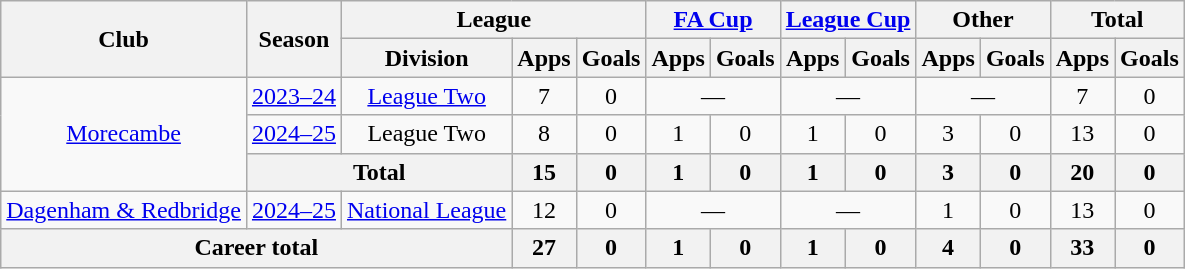<table class="wikitable" style="text-align:center">
<tr>
<th rowspan="2">Club</th>
<th rowspan="2">Season</th>
<th colspan="3">League</th>
<th colspan="2"><a href='#'>FA Cup</a></th>
<th colspan="2"><a href='#'>League Cup</a></th>
<th colspan="2">Other</th>
<th colspan="2">Total</th>
</tr>
<tr>
<th>Division</th>
<th>Apps</th>
<th>Goals</th>
<th>Apps</th>
<th>Goals</th>
<th>Apps</th>
<th>Goals</th>
<th>Apps</th>
<th>Goals</th>
<th>Apps</th>
<th>Goals</th>
</tr>
<tr>
<td rowspan="3"><a href='#'>Morecambe</a></td>
<td><a href='#'>2023–24</a></td>
<td><a href='#'>League Two</a></td>
<td>7</td>
<td>0</td>
<td colspan="2">—</td>
<td colspan="2">—</td>
<td colspan="2">—</td>
<td>7</td>
<td>0</td>
</tr>
<tr>
<td><a href='#'>2024–25</a></td>
<td>League Two</td>
<td>8</td>
<td>0</td>
<td>1</td>
<td>0</td>
<td>1</td>
<td>0</td>
<td>3</td>
<td>0</td>
<td>13</td>
<td>0</td>
</tr>
<tr>
<th colspan="2">Total</th>
<th>15</th>
<th>0</th>
<th>1</th>
<th>0</th>
<th>1</th>
<th>0</th>
<th>3</th>
<th>0</th>
<th>20</th>
<th>0</th>
</tr>
<tr>
<td><a href='#'>Dagenham & Redbridge</a></td>
<td><a href='#'>2024–25</a></td>
<td><a href='#'>National League</a></td>
<td>12</td>
<td>0</td>
<td colspan="2">—</td>
<td colspan="2">—</td>
<td>1</td>
<td>0</td>
<td>13</td>
<td>0</td>
</tr>
<tr>
<th colspan="3">Career total</th>
<th>27</th>
<th>0</th>
<th>1</th>
<th>0</th>
<th>1</th>
<th>0</th>
<th>4</th>
<th>0</th>
<th>33</th>
<th>0</th>
</tr>
</table>
